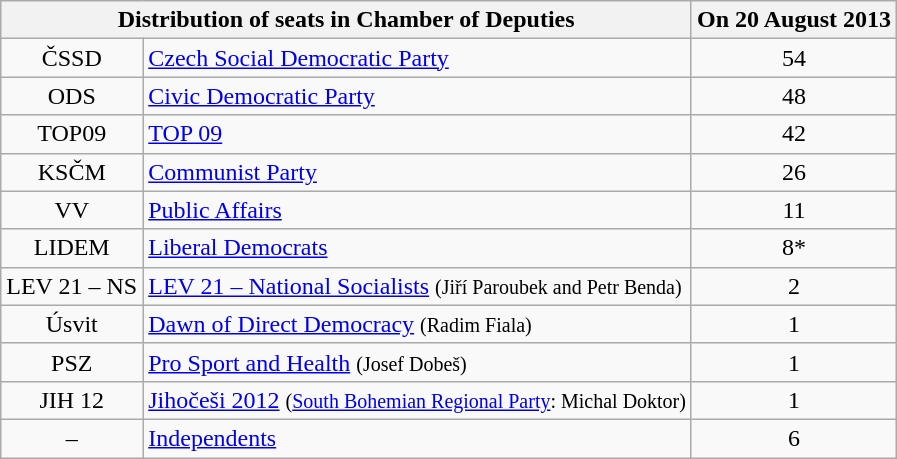<table class=wikitable>
<tr>
<th colspan=2>Distribution of seats in Chamber of Deputies</th>
<th>On 20 August 2013</th>
</tr>
<tr align=Center>
<td>ČSSD</td>
<td align=Left><a href='#'>Czech Social Democratic Party</a></td>
<td>54</td>
</tr>
<tr align=Center>
<td>ODS</td>
<td align=Left><a href='#'>Civic Democratic Party</a></td>
<td>48</td>
</tr>
<tr align=Center>
<td>TOP09</td>
<td align=Left><a href='#'>TOP 09</a></td>
<td>42</td>
</tr>
<tr align=Center>
<td>KSČM</td>
<td align=Left><a href='#'>Communist Party</a></td>
<td>26</td>
</tr>
<tr align=Center>
<td>VV</td>
<td align=Left><a href='#'>Public Affairs</a></td>
<td>11</td>
</tr>
<tr align=Center>
<td>LIDEM</td>
<td align=Left><a href='#'>Liberal Democrats</a></td>
<td>8*</td>
</tr>
<tr align=Center>
<td>LEV 21 – NS</td>
<td align=Left><a href='#'>LEV 21 – National Socialists</a> <small>(Jiří Paroubek and Petr Benda)</small></td>
<td>2</td>
</tr>
<tr align=Center>
<td>Úsvit</td>
<td align=Left><a href='#'>Dawn of Direct Democracy</a> <small>(Radim Fiala)</small></td>
<td>1</td>
</tr>
<tr align=Center>
<td>PSZ</td>
<td align=Left><a href='#'>Pro Sport and Health</a> <small>(Josef Dobeš)</small></td>
<td>1</td>
</tr>
<tr align=Center>
<td>JIH 12</td>
<td align=Left><a href='#'>Jihočeši 2012</a> <small>(<a href='#'>South Bohemian Regional Party</a>: Michal Doktor)</small></td>
<td>1</td>
</tr>
<tr align=Center>
<td>–</td>
<td align=Left><a href='#'>Independents</a></td>
<td>6</td>
</tr>
</table>
